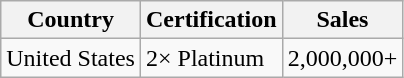<table class="wikitable" border="1">
<tr>
<th>Country</th>
<th>Certification</th>
<th>Sales</th>
</tr>
<tr>
<td>United States</td>
<td>2× Platinum</td>
<td>2,000,000+</td>
</tr>
</table>
